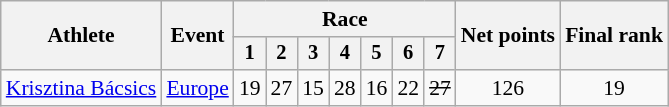<table class="wikitable" style="font-size:90%">
<tr>
<th rowspan=2>Athlete</th>
<th rowspan=2>Event</th>
<th colspan=7>Race</th>
<th rowspan=2>Net points</th>
<th rowspan=2>Final rank</th>
</tr>
<tr style="font-size:95%">
<th>1</th>
<th>2</th>
<th>3</th>
<th>4</th>
<th>5</th>
<th>6</th>
<th>7</th>
</tr>
<tr align=center>
<td align=left><a href='#'>Krisztina Bácsics</a></td>
<td align=left><a href='#'>Europe</a></td>
<td>19</td>
<td>27</td>
<td>15</td>
<td>28</td>
<td>16</td>
<td>22</td>
<td><s>27</s></td>
<td>126</td>
<td>19</td>
</tr>
</table>
